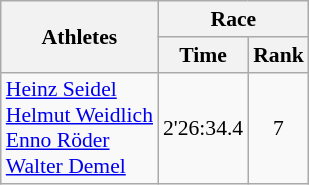<table class="wikitable" border="1" style="font-size:90%">
<tr>
<th rowspan=2>Athletes</th>
<th colspan=2>Race</th>
</tr>
<tr>
<th>Time</th>
<th>Rank</th>
</tr>
<tr>
<td><a href='#'>Heinz Seidel</a><br><a href='#'>Helmut Weidlich</a><br><a href='#'>Enno Röder</a><br><a href='#'>Walter Demel</a></td>
<td align=center>2'26:34.4</td>
<td align=center>7</td>
</tr>
</table>
